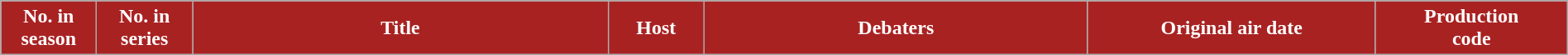<table class="wikitable plainrowheaders" width="100%">
<tr style="color:white">
<th style="background:#A92222; width:6%;">No. in<br>season</th>
<th style="background:#A92222; width:6%;">No. in<br>series</th>
<th style="background:#A92222; width:26%;">Title</th>
<th style="background:#A92222; width:6%;">Host</th>
<th style="background:#A92222; width:24%;">Debaters</th>
<th style="background:#A92222; width:18%;">Original air date</th>
<th style="background:#A92222; width:12%;">Production<br>code<br>






































</th>
</tr>
</table>
